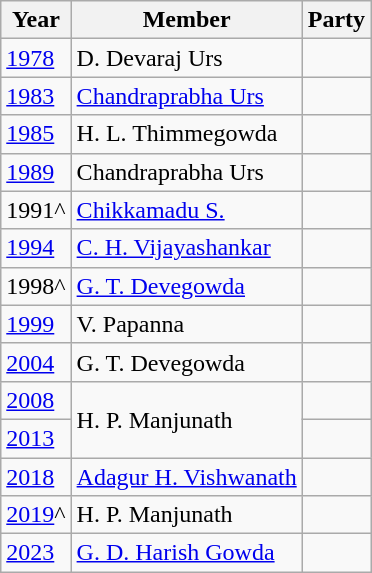<table class="wikitable sortable">
<tr>
<th>Year</th>
<th>Member</th>
<th colspan="2">Party</th>
</tr>
<tr>
<td><a href='#'>1978</a></td>
<td>D. Devaraj Urs</td>
<td></td>
</tr>
<tr>
<td><a href='#'>1983</a></td>
<td><a href='#'>Chandraprabha Urs</a></td>
<td></td>
</tr>
<tr>
<td><a href='#'>1985</a></td>
<td>H. L. Thimmegowda</td>
</tr>
<tr>
<td><a href='#'>1989</a></td>
<td>Chandraprabha Urs</td>
<td></td>
</tr>
<tr>
<td>1991^</td>
<td><a href='#'>Chikkamadu S.</a></td>
</tr>
<tr>
<td><a href='#'>1994</a></td>
<td><a href='#'>C. H. Vijayashankar</a></td>
<td></td>
</tr>
<tr>
<td>1998^</td>
<td><a href='#'>G. T. Devegowda</a></td>
<td></td>
</tr>
<tr>
<td><a href='#'>1999</a></td>
<td>V. Papanna</td>
<td></td>
</tr>
<tr>
<td><a href='#'>2004</a></td>
<td>G. T. Devegowda</td>
<td></td>
</tr>
<tr>
<td><a href='#'>2008</a></td>
<td rowspan="2">H. P. Manjunath</td>
<td></td>
</tr>
<tr>
<td><a href='#'>2013</a></td>
</tr>
<tr>
<td><a href='#'>2018</a></td>
<td><a href='#'>Adagur H. Vishwanath</a></td>
<td></td>
</tr>
<tr>
<td><a href='#'>2019</a>^</td>
<td>H. P. Manjunath</td>
<td></td>
</tr>
<tr>
<td><a href='#'>2023</a></td>
<td><a href='#'>G. D. Harish Gowda</a></td>
<td></td>
</tr>
</table>
